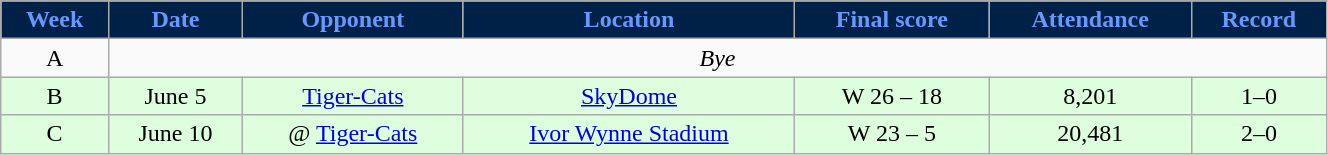<table class="wikitable" width="70%">
<tr align="center"  style="background:#002147;color:#6699FF;">
<td><strong>Week</strong></td>
<td><strong>Date</strong></td>
<td><strong>Opponent</strong></td>
<td><strong>Location</strong></td>
<td><strong>Final score</strong></td>
<td><strong>Attendance</strong></td>
<td><strong>Record</strong></td>
</tr>
<tr align="center">
<td>A</td>
<td colSpan=6 align="center"><em>Bye</em></td>
</tr>
<tr align="center" bgcolor="#ddffdd">
<td>B</td>
<td>June 5</td>
<td><a href='#'>Tiger-Cats</a></td>
<td><a href='#'>SkyDome</a></td>
<td>W 26 – 18</td>
<td>8,201</td>
<td>1–0</td>
</tr>
<tr align="center" bgcolor="#ddffdd">
<td>C</td>
<td>June 10</td>
<td>@ <a href='#'>Tiger-Cats</a></td>
<td><a href='#'>Ivor Wynne Stadium</a></td>
<td>W 23 – 5</td>
<td>20,481</td>
<td>2–0</td>
</tr>
</table>
